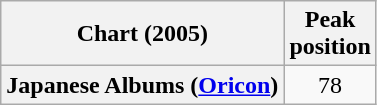<table class="wikitable plainrowheaders" style="text-align:center">
<tr>
<th scope="col">Chart (2005)</th>
<th scope="col">Peak<br> position</th>
</tr>
<tr>
<th scope="row">Japanese Albums (<a href='#'>Oricon</a>)</th>
<td>78</td>
</tr>
</table>
